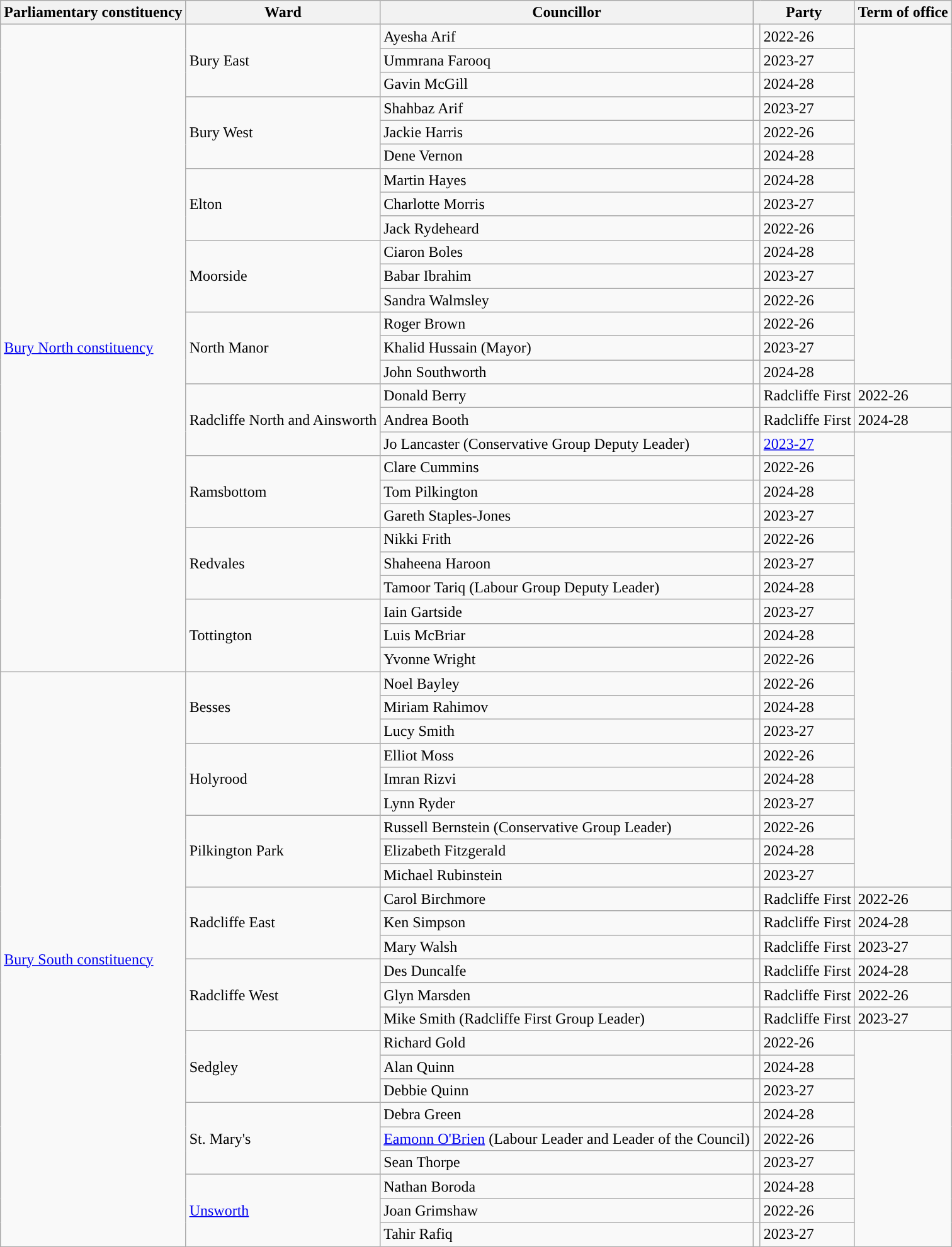<table class="wikitable">
<tr>
<th>Parliamentary constituency</th>
<th>Ward</th>
<th>Councillor</th>
<th colspan=2>Party</th>
<th>Term of office</th>
</tr>
<tr>
<td rowspan=27><a href='#'>Bury North constituency</a></td>
<td rowspan="3">Bury East</td>
<td>Ayesha Arif</td>
<td></td>
<td>2022-26</td>
</tr>
<tr>
<td>Ummrana Farooq</td>
<td></td>
<td>2023-27</td>
</tr>
<tr>
<td>Gavin McGill</td>
<td></td>
<td>2024-28</td>
</tr>
<tr>
<td rowspan="3">Bury West</td>
<td>Shahbaz Arif</td>
<td></td>
<td>2023-27</td>
</tr>
<tr>
<td>Jackie Harris</td>
<td></td>
<td>2022-26</td>
</tr>
<tr>
<td>Dene Vernon</td>
<td></td>
<td>2024-28</td>
</tr>
<tr>
<td rowspan="3">Elton</td>
<td>Martin Hayes</td>
<td></td>
<td>2024-28</td>
</tr>
<tr>
<td>Charlotte Morris</td>
<td></td>
<td>2023-27</td>
</tr>
<tr>
<td>Jack Rydeheard</td>
<td></td>
<td>2022-26</td>
</tr>
<tr>
<td rowspan="3">Moorside</td>
<td>Ciaron Boles</td>
<td></td>
<td>2024-28</td>
</tr>
<tr>
<td>Babar Ibrahim</td>
<td></td>
<td>2023-27</td>
</tr>
<tr>
<td>Sandra Walmsley</td>
<td></td>
<td>2022-26</td>
</tr>
<tr>
<td rowspan="3">North Manor</td>
<td>Roger Brown</td>
<td></td>
<td>2022-26</td>
</tr>
<tr>
<td>Khalid Hussain (Mayor)</td>
<td></td>
<td>2023-27</td>
</tr>
<tr>
<td>John Southworth</td>
<td></td>
<td>2024-28</td>
</tr>
<tr>
<td rowspan="3">Radcliffe North and Ainsworth</td>
<td>Donald Berry</td>
<td style="background-color: "></td>
<td>Radcliffe First</td>
<td>2022-26</td>
</tr>
<tr>
<td>Andrea Booth</td>
<td style="background-color: "></td>
<td>Radcliffe First</td>
<td>2024-28</td>
</tr>
<tr>
<td>Jo Lancaster (Conservative Group Deputy Leader)</td>
<td></td>
<td><a href='#'>2023-27</a></td>
</tr>
<tr>
<td rowspan="3">Ramsbottom</td>
<td>Clare Cummins</td>
<td></td>
<td>2022-26</td>
</tr>
<tr>
<td>Tom Pilkington</td>
<td></td>
<td>2024-28</td>
</tr>
<tr>
<td>Gareth Staples-Jones</td>
<td></td>
<td>2023-27</td>
</tr>
<tr>
<td rowspan="3">Redvales</td>
<td>Nikki Frith</td>
<td></td>
<td>2022-26</td>
</tr>
<tr>
<td>Shaheena Haroon</td>
<td></td>
<td>2023-27</td>
</tr>
<tr>
<td>Tamoor Tariq (Labour Group Deputy Leader)</td>
<td></td>
<td>2024-28</td>
</tr>
<tr>
<td rowspan="3">Tottington</td>
<td>Iain Gartside</td>
<td></td>
<td>2023-27</td>
</tr>
<tr>
<td>Luis McBriar</td>
<td></td>
<td>2024-28</td>
</tr>
<tr>
<td>Yvonne Wright</td>
<td></td>
<td>2022-26</td>
</tr>
<tr>
<td rowspan=27><a href='#'>Bury South constituency</a></td>
<td rowspan="3">Besses</td>
<td>Noel Bayley</td>
<td></td>
<td>2022-26</td>
</tr>
<tr>
<td>Miriam Rahimov</td>
<td></td>
<td>2024-28</td>
</tr>
<tr>
<td>Lucy Smith</td>
<td></td>
<td>2023-27</td>
</tr>
<tr>
<td rowspan="3">Holyrood</td>
<td>Elliot Moss</td>
<td></td>
<td>2022-26</td>
</tr>
<tr>
<td>Imran Rizvi</td>
<td></td>
<td>2024-28</td>
</tr>
<tr>
<td>Lynn Ryder</td>
<td></td>
<td>2023-27</td>
</tr>
<tr>
<td rowspan="3">Pilkington Park</td>
<td>Russell Bernstein (Conservative Group Leader)</td>
<td></td>
<td>2022-26</td>
</tr>
<tr>
<td>Elizabeth Fitzgerald</td>
<td></td>
<td>2024-28</td>
</tr>
<tr>
<td>Michael Rubinstein</td>
<td></td>
<td>2023-27</td>
</tr>
<tr>
<td rowspan="3">Radcliffe East</td>
<td>Carol Birchmore</td>
<td style="background-color: "></td>
<td>Radcliffe First</td>
<td>2022-26</td>
</tr>
<tr>
<td>Ken Simpson</td>
<td style="background-color: "></td>
<td>Radcliffe First</td>
<td>2024-28</td>
</tr>
<tr>
<td>Mary Walsh</td>
<td style="background-color: "></td>
<td>Radcliffe First</td>
<td>2023-27</td>
</tr>
<tr>
<td rowspan="3">Radcliffe West</td>
<td>Des Duncalfe</td>
<td style="background-color: "></td>
<td>Radcliffe First</td>
<td>2024-28</td>
</tr>
<tr>
<td>Glyn Marsden</td>
<td style="background-color: "></td>
<td>Radcliffe First</td>
<td>2022-26</td>
</tr>
<tr>
<td>Mike Smith (Radcliffe First Group Leader)</td>
<td style="background-color: "></td>
<td>Radcliffe First</td>
<td>2023-27</td>
</tr>
<tr>
<td rowspan="3">Sedgley</td>
<td>Richard Gold</td>
<td></td>
<td>2022-26</td>
</tr>
<tr>
<td>Alan Quinn</td>
<td></td>
<td>2024-28</td>
</tr>
<tr>
<td>Debbie Quinn</td>
<td></td>
<td>2023-27</td>
</tr>
<tr>
<td rowspan="3">St. Mary's</td>
<td>Debra Green</td>
<td></td>
<td>2024-28</td>
</tr>
<tr>
<td><a href='#'>Eamonn O'Brien</a> (Labour Leader and Leader of the Council)</td>
<td></td>
<td>2022-26</td>
</tr>
<tr>
<td>Sean Thorpe</td>
<td></td>
<td>2023-27</td>
</tr>
<tr>
<td rowspan="3"><a href='#'>Unsworth</a></td>
<td>Nathan Boroda</td>
<td></td>
<td>2024-28</td>
</tr>
<tr>
<td>Joan Grimshaw</td>
<td></td>
<td>2022-26</td>
</tr>
<tr>
<td>Tahir Rafiq</td>
<td></td>
<td>2023-27</td>
</tr>
</table>
